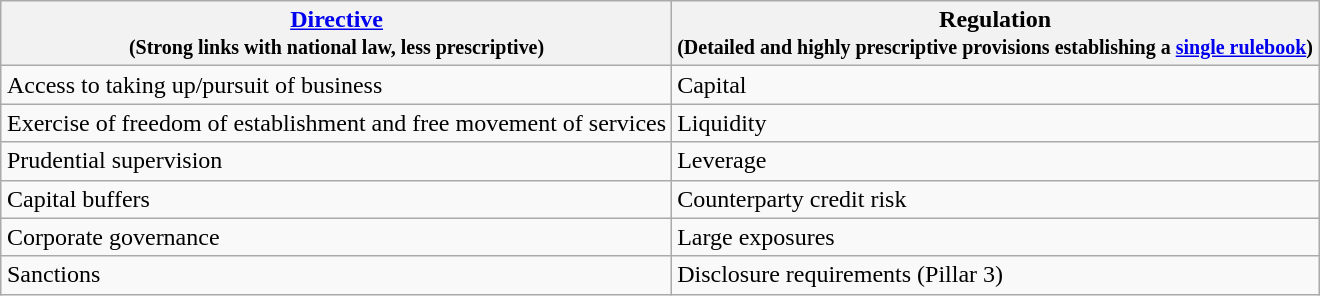<table class="wikitable" style="margin: 1em auto 1em auto;">
<tr>
<th><a href='#'>Directive</a> <br> <small>(Strong links with national law, less prescriptive)</small></th>
<th>Regulation <br> <small>(Detailed and highly prescriptive provisions establishing a <a href='#'>single rulebook</a>)</small></th>
</tr>
<tr>
<td>Access to taking up/pursuit of business</td>
<td>Capital</td>
</tr>
<tr>
<td>Exercise of freedom of establishment and free movement of services</td>
<td>Liquidity</td>
</tr>
<tr>
<td>Prudential supervision</td>
<td>Leverage</td>
</tr>
<tr>
<td>Capital buffers</td>
<td>Counterparty credit risk</td>
</tr>
<tr>
<td>Corporate governance</td>
<td>Large exposures</td>
</tr>
<tr>
<td>Sanctions</td>
<td>Disclosure requirements (Pillar 3)</td>
</tr>
</table>
